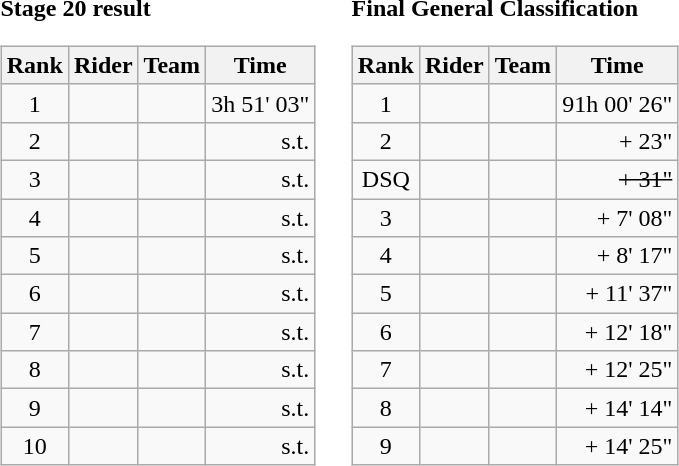<table>
<tr>
<td><strong>Stage 20 result</strong><br><table class="wikitable">
<tr>
<th>Rank</th>
<th>Rider</th>
<th>Team</th>
<th>Time</th>
</tr>
<tr>
<td style="text-align:center;">1</td>
<td></td>
<td></td>
<td style="text-align:right;">3h 51' 03"</td>
</tr>
<tr>
<td style="text-align:center;">2</td>
<td></td>
<td></td>
<td style="text-align:right;">s.t.</td>
</tr>
<tr>
<td style="text-align:center;">3</td>
<td></td>
<td></td>
<td style="text-align:right;">s.t.</td>
</tr>
<tr>
<td style="text-align:center;">4</td>
<td></td>
<td></td>
<td style="text-align:right;">s.t.</td>
</tr>
<tr>
<td style="text-align:center;">5</td>
<td> </td>
<td></td>
<td style="text-align:right;">s.t.</td>
</tr>
<tr>
<td style="text-align:center;">6</td>
<td></td>
<td></td>
<td style="text-align:right;">s.t.</td>
</tr>
<tr>
<td style="text-align:center;">7</td>
<td></td>
<td></td>
<td style="text-align:right;">s.t.</td>
</tr>
<tr>
<td style="text-align:center;">8</td>
<td></td>
<td></td>
<td style="text-align:right;">s.t.</td>
</tr>
<tr>
<td style="text-align:center;">9</td>
<td></td>
<td></td>
<td style="text-align:right;">s.t.</td>
</tr>
<tr>
<td style="text-align:center;">10</td>
<td></td>
<td></td>
<td style="text-align:right;">s.t.</td>
</tr>
</table>
</td>
<td></td>
<td><strong>Final General Classification</strong><br><table class="wikitable">
<tr>
<th>Rank</th>
<th>Rider</th>
<th>Team</th>
<th>Time</th>
</tr>
<tr>
<td style="text-align:center;">1</td>
<td>  </td>
<td></td>
<td style="text-align:right;">91h 00' 26"</td>
</tr>
<tr>
<td style="text-align:center;">2</td>
<td></td>
<td></td>
<td style="text-align:right;">+ 23"</td>
</tr>
<tr>
<td style="text-align:center;">DSQ</td>
<td><s></s></td>
<td><s></s></td>
<td style="text-align:right;"><s>+ 31"</s></td>
</tr>
<tr>
<td style="text-align:center;">3</td>
<td></td>
<td></td>
<td style="text-align:right;">+ 7' 08"</td>
</tr>
<tr>
<td style="text-align:center;">4</td>
<td></td>
<td></td>
<td style="text-align:right;">+ 8' 17"</td>
</tr>
<tr>
<td style="text-align:center;">5</td>
<td></td>
<td></td>
<td style="text-align:right;">+ 11' 37"</td>
</tr>
<tr>
<td style="text-align:center;">6</td>
<td></td>
<td></td>
<td style="text-align:right;">+ 12' 18"</td>
</tr>
<tr>
<td style="text-align:center;">7</td>
<td></td>
<td></td>
<td style="text-align:right;">+ 12' 25"</td>
</tr>
<tr>
<td style="text-align:center;">8</td>
<td></td>
<td></td>
<td style="text-align:right;">+ 14' 14"</td>
</tr>
<tr>
<td style="text-align:center;">9</td>
<td></td>
<td></td>
<td style="text-align:right;">+ 14' 25"</td>
</tr>
</table>
</td>
</tr>
</table>
